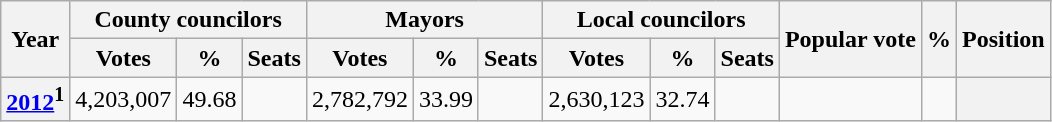<table class="wikitable" style="text-align: right;">
<tr>
<th rowspan="2">Year</th>
<th colspan="3">County councilors</th>
<th colspan="3">Mayors</th>
<th colspan="3">Local councilors</th>
<th rowspan="2">Popular vote</th>
<th rowspan="2">%</th>
<th rowspan="2">Position</th>
</tr>
<tr>
<th>Votes</th>
<th>%</th>
<th>Seats</th>
<th>Votes</th>
<th>%</th>
<th>Seats</th>
<th>Votes</th>
<th>%</th>
<th>Seats</th>
</tr>
<tr>
<th><a href='#'>2012</a><sup>1</sup></th>
<td>4,203,007</td>
<td>49.68</td>
<td></td>
<td>2,782,792</td>
<td>33.99</td>
<td></td>
<td>2,630,123</td>
<td>32.74</td>
<td></td>
<td></td>
<td></td>
<th style="text-align: center;"></th>
</tr>
</table>
